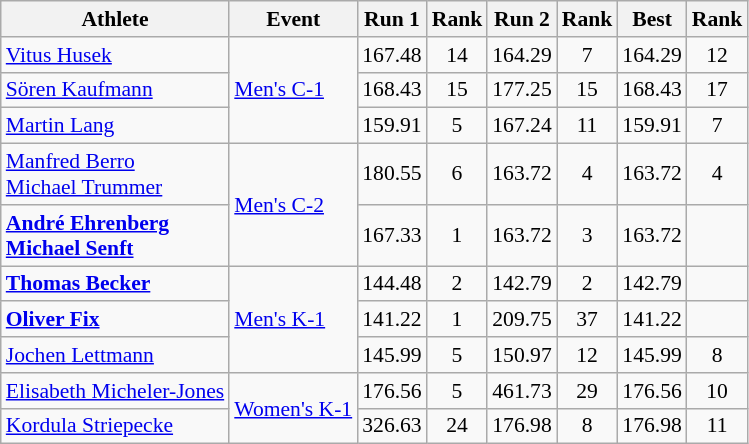<table class="wikitable" style="font-size:90%">
<tr>
<th>Athlete</th>
<th>Event</th>
<th>Run 1</th>
<th>Rank</th>
<th>Run 2</th>
<th>Rank</th>
<th>Best</th>
<th>Rank</th>
</tr>
<tr align=center>
<td align=left><a href='#'>Vitus Husek</a></td>
<td align=left rowspan=3><a href='#'>Men's C-1</a></td>
<td>167.48</td>
<td>14</td>
<td>164.29</td>
<td>7</td>
<td>164.29</td>
<td>12</td>
</tr>
<tr align=center>
<td align=left><a href='#'>Sören Kaufmann</a></td>
<td>168.43</td>
<td>15</td>
<td>177.25</td>
<td>15</td>
<td>168.43</td>
<td>17</td>
</tr>
<tr align=center>
<td align=left><a href='#'>Martin Lang</a></td>
<td>159.91</td>
<td>5</td>
<td>167.24</td>
<td>11</td>
<td>159.91</td>
<td>7</td>
</tr>
<tr align=center>
<td align=left><a href='#'>Manfred Berro</a><br><a href='#'>Michael Trummer</a></td>
<td align=left rowspan=2><a href='#'>Men's C-2</a></td>
<td>180.55</td>
<td>6</td>
<td>163.72</td>
<td>4</td>
<td>163.72</td>
<td>4</td>
</tr>
<tr align=center>
<td align=left><strong><a href='#'>André Ehrenberg</a><br><a href='#'>Michael Senft</a></strong></td>
<td>167.33</td>
<td>1</td>
<td>163.72</td>
<td>3</td>
<td>163.72</td>
<td></td>
</tr>
<tr align=center>
<td align=left><strong><a href='#'>Thomas Becker</a></strong></td>
<td align=left rowspan=3><a href='#'>Men's K-1</a></td>
<td>144.48</td>
<td>2</td>
<td>142.79</td>
<td>2</td>
<td>142.79</td>
<td></td>
</tr>
<tr align=center>
<td align=left><strong><a href='#'>Oliver Fix</a></strong></td>
<td>141.22</td>
<td>1</td>
<td>209.75</td>
<td>37</td>
<td>141.22</td>
<td></td>
</tr>
<tr align=center>
<td align=left><a href='#'>Jochen Lettmann</a></td>
<td>145.99</td>
<td>5</td>
<td>150.97</td>
<td>12</td>
<td>145.99</td>
<td>8</td>
</tr>
<tr align=center>
<td align=left><a href='#'>Elisabeth Micheler-Jones</a></td>
<td align=left rowspan=2><a href='#'>Women's K-1</a></td>
<td>176.56</td>
<td>5</td>
<td>461.73</td>
<td>29</td>
<td>176.56</td>
<td>10</td>
</tr>
<tr align=center>
<td align=left><a href='#'>Kordula Striepecke</a></td>
<td>326.63</td>
<td>24</td>
<td>176.98</td>
<td>8</td>
<td>176.98</td>
<td>11</td>
</tr>
</table>
